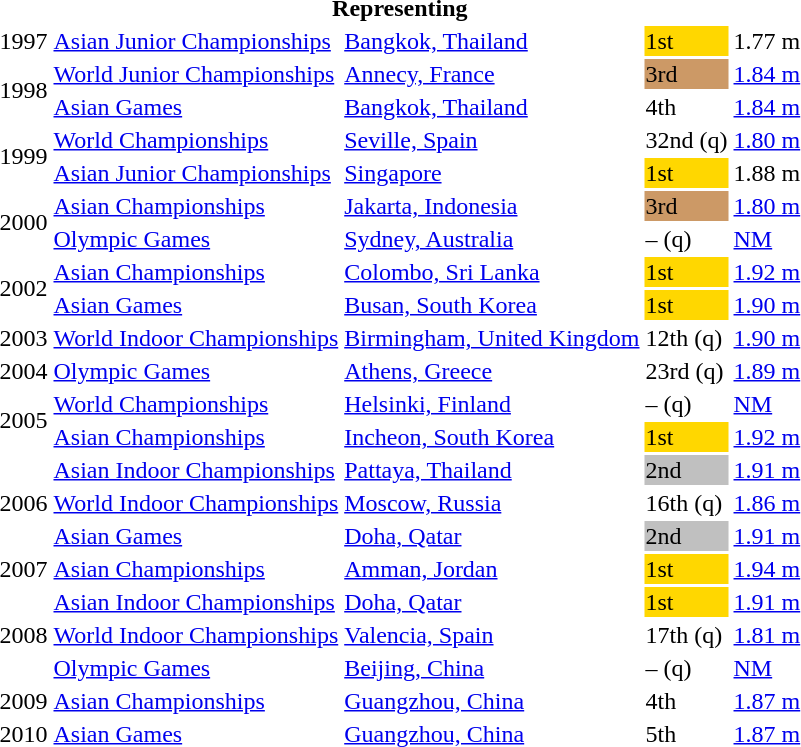<table>
<tr>
<th colspan="5">Representing </th>
</tr>
<tr>
<td>1997</td>
<td><a href='#'>Asian Junior Championships</a></td>
<td><a href='#'>Bangkok, Thailand</a></td>
<td bgcolor=gold>1st</td>
<td>1.77 m</td>
</tr>
<tr>
<td rowspan=2>1998</td>
<td><a href='#'>World Junior Championships</a></td>
<td><a href='#'>Annecy, France</a></td>
<td bgcolor="cc9966">3rd</td>
<td><a href='#'>1.84 m</a></td>
</tr>
<tr>
<td><a href='#'>Asian Games</a></td>
<td><a href='#'>Bangkok, Thailand</a></td>
<td>4th</td>
<td><a href='#'>1.84 m</a></td>
</tr>
<tr>
<td rowspan=2>1999</td>
<td><a href='#'>World Championships</a></td>
<td><a href='#'>Seville, Spain</a></td>
<td>32nd (q)</td>
<td><a href='#'>1.80 m</a></td>
</tr>
<tr>
<td><a href='#'>Asian Junior Championships</a></td>
<td><a href='#'>Singapore</a></td>
<td bgcolor=gold>1st</td>
<td>1.88 m</td>
</tr>
<tr>
<td rowspan=2>2000</td>
<td><a href='#'>Asian Championships</a></td>
<td><a href='#'>Jakarta, Indonesia</a></td>
<td bgcolor="cc9966">3rd</td>
<td><a href='#'>1.80 m</a></td>
</tr>
<tr>
<td><a href='#'>Olympic Games</a></td>
<td><a href='#'>Sydney, Australia</a></td>
<td>– (q)</td>
<td><a href='#'>NM</a></td>
</tr>
<tr>
<td rowspan=2>2002</td>
<td><a href='#'>Asian Championships</a></td>
<td><a href='#'>Colombo, Sri Lanka</a></td>
<td bgcolor="gold">1st</td>
<td><a href='#'>1.92 m</a></td>
</tr>
<tr>
<td><a href='#'>Asian Games</a></td>
<td><a href='#'>Busan, South Korea</a></td>
<td bgcolor="gold">1st</td>
<td><a href='#'>1.90 m</a></td>
</tr>
<tr>
<td>2003</td>
<td><a href='#'>World Indoor Championships</a></td>
<td><a href='#'>Birmingham, United Kingdom</a></td>
<td>12th (q)</td>
<td><a href='#'>1.90 m</a></td>
</tr>
<tr>
<td>2004</td>
<td><a href='#'>Olympic Games</a></td>
<td><a href='#'>Athens, Greece</a></td>
<td>23rd (q)</td>
<td><a href='#'>1.89 m</a></td>
</tr>
<tr>
<td rowspan=2>2005</td>
<td><a href='#'>World Championships</a></td>
<td><a href='#'>Helsinki, Finland</a></td>
<td>– (q)</td>
<td><a href='#'>NM</a></td>
</tr>
<tr>
<td><a href='#'>Asian Championships</a></td>
<td><a href='#'>Incheon, South Korea</a></td>
<td bgcolor="gold">1st</td>
<td><a href='#'>1.92 m</a></td>
</tr>
<tr>
<td rowspan=3>2006</td>
<td><a href='#'>Asian Indoor Championships</a></td>
<td><a href='#'>Pattaya, Thailand</a></td>
<td bgcolor="silver">2nd</td>
<td><a href='#'>1.91 m</a></td>
</tr>
<tr>
<td><a href='#'>World Indoor Championships</a></td>
<td><a href='#'>Moscow, Russia</a></td>
<td>16th (q)</td>
<td><a href='#'>1.86 m</a></td>
</tr>
<tr>
<td><a href='#'>Asian Games</a></td>
<td><a href='#'>Doha, Qatar</a></td>
<td bgcolor="silver">2nd</td>
<td><a href='#'>1.91 m</a></td>
</tr>
<tr>
<td>2007</td>
<td><a href='#'>Asian Championships</a></td>
<td><a href='#'>Amman, Jordan</a></td>
<td bgcolor="gold">1st</td>
<td><a href='#'>1.94 m</a></td>
</tr>
<tr>
<td rowspan=3>2008</td>
<td><a href='#'>Asian Indoor Championships</a></td>
<td><a href='#'>Doha, Qatar</a></td>
<td bgcolor="gold">1st</td>
<td><a href='#'>1.91 m</a></td>
</tr>
<tr>
<td><a href='#'>World Indoor Championships</a></td>
<td><a href='#'>Valencia, Spain</a></td>
<td>17th (q)</td>
<td><a href='#'>1.81 m</a></td>
</tr>
<tr>
<td><a href='#'>Olympic Games</a></td>
<td><a href='#'>Beijing, China</a></td>
<td>– (q)</td>
<td><a href='#'>NM</a></td>
</tr>
<tr>
<td>2009</td>
<td><a href='#'>Asian Championships</a></td>
<td><a href='#'>Guangzhou, China</a></td>
<td>4th</td>
<td><a href='#'>1.87 m</a></td>
</tr>
<tr>
<td>2010</td>
<td><a href='#'>Asian Games</a></td>
<td><a href='#'>Guangzhou, China</a></td>
<td>5th</td>
<td><a href='#'>1.87 m</a></td>
</tr>
</table>
